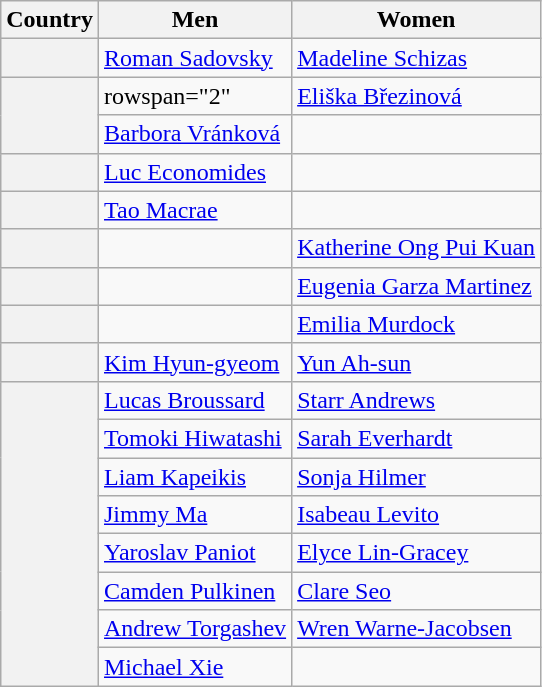<table class="wikitable unsortable" style="text-align:left">
<tr>
<th scope="col">Country</th>
<th scope="col">Men</th>
<th scope="col">Women</th>
</tr>
<tr>
<th scope="row" style="text-align:left"></th>
<td><a href='#'>Roman Sadovsky</a></td>
<td><a href='#'>Madeline Schizas</a></td>
</tr>
<tr>
<th scope="row" style="text-align:left" rowspan="2"></th>
<td>rowspan="2" </td>
<td><a href='#'>Eliška Březinová</a></td>
</tr>
<tr>
<td><a href='#'>Barbora Vránková</a></td>
</tr>
<tr>
<th scope="row" style="text-align:left"></th>
<td><a href='#'>Luc Economides</a></td>
<td></td>
</tr>
<tr>
<th scope="row" style="text-align:left"></th>
<td><a href='#'>Tao Macrae</a></td>
<td></td>
</tr>
<tr>
<th scope="row" style="text-align:left"></th>
<td></td>
<td><a href='#'>Katherine Ong Pui Kuan</a></td>
</tr>
<tr>
<th scope="row" style="text-align:left"></th>
<td></td>
<td><a href='#'>Eugenia Garza Martinez</a></td>
</tr>
<tr>
<th scope="row" style="text-align:left"></th>
<td></td>
<td><a href='#'>Emilia Murdock</a></td>
</tr>
<tr>
<th scope="row" style="text-align:left"></th>
<td><a href='#'>Kim Hyun-gyeom</a></td>
<td><a href='#'>Yun Ah-sun</a></td>
</tr>
<tr>
<th rowspan="8" scope="row" style="text-align:left"></th>
<td><a href='#'>Lucas Broussard</a></td>
<td><a href='#'>Starr Andrews</a></td>
</tr>
<tr>
<td><a href='#'>Tomoki Hiwatashi</a></td>
<td><a href='#'>Sarah Everhardt</a></td>
</tr>
<tr>
<td><a href='#'>Liam Kapeikis</a></td>
<td><a href='#'>Sonja Hilmer</a></td>
</tr>
<tr>
<td><a href='#'>Jimmy Ma</a></td>
<td><a href='#'>Isabeau Levito</a></td>
</tr>
<tr>
<td><a href='#'>Yaroslav Paniot</a></td>
<td><a href='#'>Elyce Lin-Gracey</a></td>
</tr>
<tr>
<td><a href='#'>Camden Pulkinen</a></td>
<td><a href='#'>Clare Seo</a></td>
</tr>
<tr>
<td><a href='#'>Andrew Torgashev</a></td>
<td><a href='#'>Wren Warne-Jacobsen</a></td>
</tr>
<tr>
<td><a href='#'>Michael Xie</a></td>
<td></td>
</tr>
</table>
